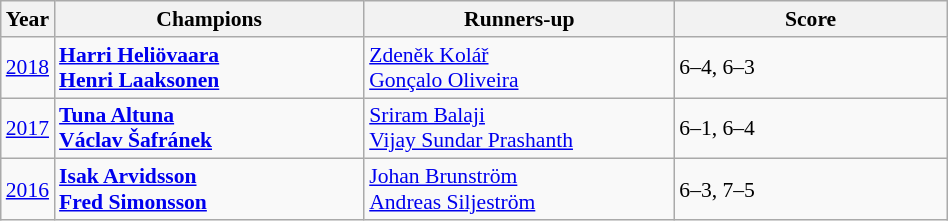<table class="wikitable" style="font-size:90%">
<tr>
<th>Year</th>
<th width="200">Champions</th>
<th width="200">Runners-up</th>
<th width="175">Score</th>
</tr>
<tr>
<td><a href='#'>2018</a></td>
<td> <strong><a href='#'>Harri Heliövaara</a></strong> <br>  <strong><a href='#'>Henri Laaksonen</a></strong></td>
<td> <a href='#'>Zdeněk Kolář</a> <br>  <a href='#'>Gonçalo Oliveira</a></td>
<td>6–4, 6–3</td>
</tr>
<tr>
<td><a href='#'>2017</a></td>
<td> <strong><a href='#'>Tuna Altuna</a></strong> <br>  <strong><a href='#'>Václav Šafránek</a></strong></td>
<td> <a href='#'>Sriram Balaji</a> <br>  <a href='#'>Vijay Sundar Prashanth</a></td>
<td>6–1, 6–4</td>
</tr>
<tr>
<td><a href='#'>2016</a></td>
<td> <strong><a href='#'>Isak Arvidsson</a></strong> <br>  <strong><a href='#'>Fred Simonsson</a></strong></td>
<td> <a href='#'>Johan Brunström</a> <br>  <a href='#'>Andreas Siljeström</a></td>
<td>6–3, 7–5</td>
</tr>
</table>
